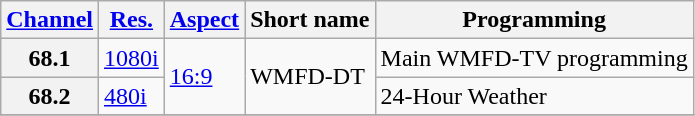<table class="wikitable">
<tr>
<th><a href='#'>Channel</a></th>
<th><a href='#'>Res.</a></th>
<th><a href='#'>Aspect</a></th>
<th>Short name</th>
<th>Programming</th>
</tr>
<tr>
<th scope = "row">68.1</th>
<td><a href='#'>1080i</a></td>
<td rowspan=2><a href='#'>16:9</a></td>
<td rowspan=2>WMFD-DT</td>
<td>Main WMFD-TV programming</td>
</tr>
<tr>
<th scope = "row">68.2</th>
<td><a href='#'>480i</a></td>
<td>24-Hour Weather</td>
</tr>
<tr>
</tr>
</table>
